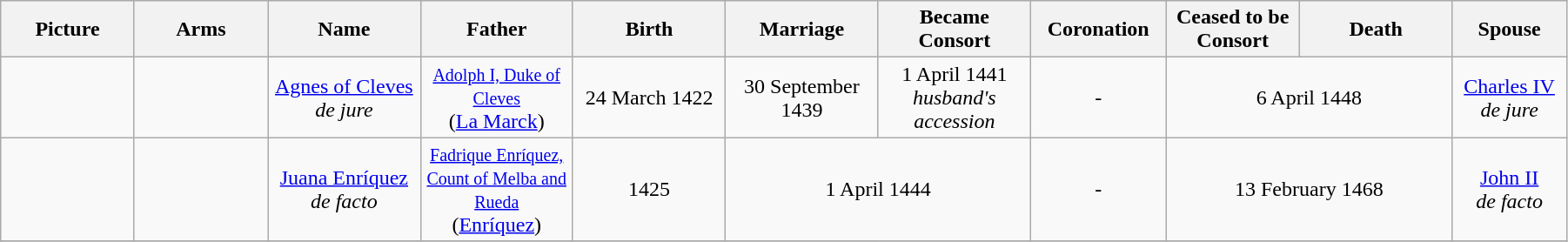<table width=95% class="wikitable">
<tr>
<th width = "7%">Picture</th>
<th width = "7%">Arms</th>
<th width = "8%">Name</th>
<th width = "8%">Father</th>
<th width = "8%">Birth</th>
<th width = "8%">Marriage</th>
<th width = "8%">Became Consort</th>
<th width = "7%">Coronation</th>
<th width = "7%">Ceased to be Consort</th>
<th width = "8%">Death</th>
<th width = "6%">Spouse</th>
</tr>
<tr>
<td align="center"></td>
<td align="center"></td>
<td align="center"><a href='#'>Agnes of Cleves</a><br><em>de jure</em></td>
<td align="center"><small><a href='#'>Adolph I, Duke of Cleves</a></small><br>(<a href='#'>La Marck</a>)</td>
<td align="center">24 March 1422</td>
<td align="center">30 September 1439</td>
<td align="center">1 April 1441<br><em>husband's accession</em></td>
<td align="center">-</td>
<td align="center" colspan="2">6 April 1448</td>
<td align="center"><a href='#'>Charles IV</a><br><em>de jure</em></td>
</tr>
<tr>
<td align="center"></td>
<td align="center"></td>
<td align="center"><a href='#'>Juana Enríquez</a><br><em>de facto</em></td>
<td align="center"><small><a href='#'>Fadrique Enríquez, Count of Melba and Rueda</a></small><br>(<a href='#'>Enríquez</a>)</td>
<td align="center">1425</td>
<td align="center" colspan="2">1 April 1444</td>
<td align="center">-</td>
<td align="center" colspan="2">13 February 1468</td>
<td align="center"><a href='#'>John II</a><br><em>de facto</em></td>
</tr>
<tr>
</tr>
</table>
